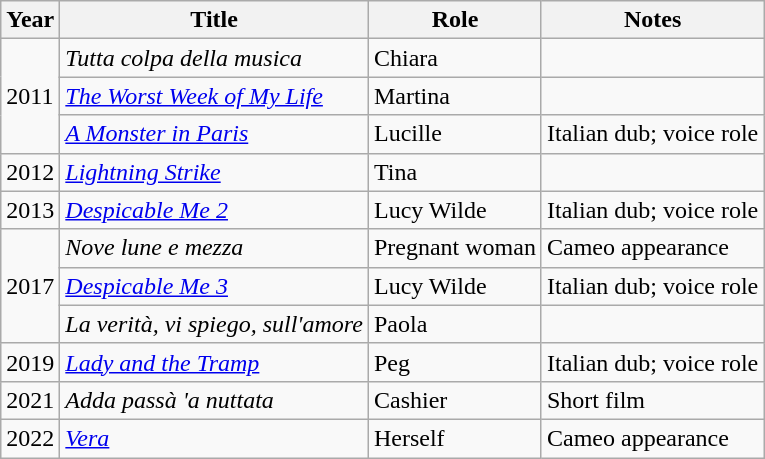<table class="wikitable">
<tr>
<th>Year</th>
<th>Title</th>
<th>Role</th>
<th>Notes</th>
</tr>
<tr>
<td rowspan="3">2011</td>
<td><em>Tutta colpa della musica</em></td>
<td>Chiara</td>
<td></td>
</tr>
<tr>
<td><em><a href='#'>The Worst Week of My Life</a></em></td>
<td>Martina</td>
<td></td>
</tr>
<tr>
<td><em><a href='#'>A Monster in Paris</a></em></td>
<td>Lucille</td>
<td>Italian dub; voice role</td>
</tr>
<tr>
<td>2012</td>
<td><em><a href='#'>Lightning Strike</a></em></td>
<td>Tina</td>
<td></td>
</tr>
<tr>
<td>2013</td>
<td><em><a href='#'>Despicable Me 2</a></em></td>
<td>Lucy Wilde</td>
<td>Italian dub; voice role</td>
</tr>
<tr>
<td rowspan="3">2017</td>
<td><em>Nove lune e mezza</em></td>
<td>Pregnant woman</td>
<td>Cameo appearance</td>
</tr>
<tr>
<td><em><a href='#'>Despicable Me 3</a></em></td>
<td>Lucy Wilde</td>
<td>Italian dub; voice role</td>
</tr>
<tr>
<td><em>La verità, vi spiego, sull'amore</em></td>
<td>Paola</td>
<td></td>
</tr>
<tr>
<td>2019</td>
<td><em><a href='#'>Lady and the Tramp</a></em></td>
<td>Peg</td>
<td>Italian dub; voice role</td>
</tr>
<tr>
<td>2021</td>
<td><em>Adda passà 'a nuttata</em></td>
<td>Cashier</td>
<td>Short film</td>
</tr>
<tr>
<td>2022</td>
<td><em><a href='#'>Vera</a></em></td>
<td>Herself</td>
<td>Cameo appearance</td>
</tr>
</table>
